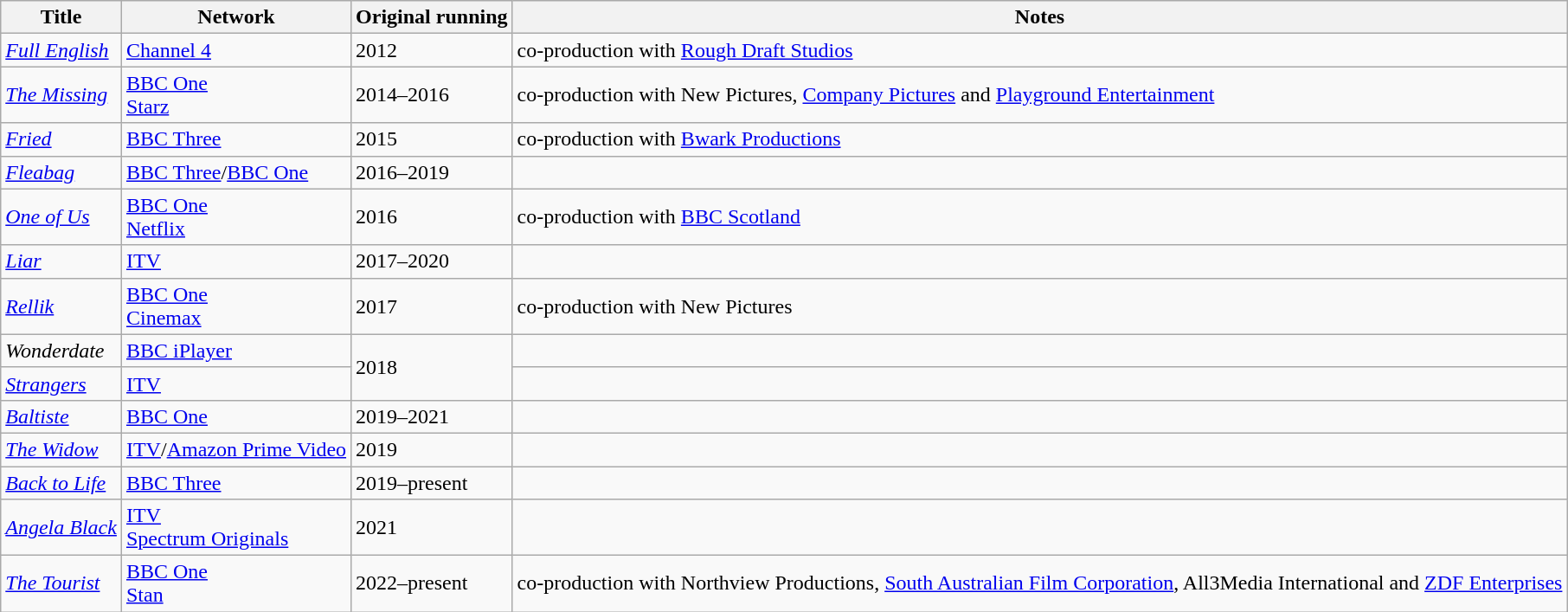<table class="wikitable sortable">
<tr>
<th>Title</th>
<th>Network</th>
<th>Original running</th>
<th>Notes</th>
</tr>
<tr>
<td><em><a href='#'>Full English</a></em></td>
<td><a href='#'>Channel 4</a></td>
<td>2012</td>
<td>co-production with <a href='#'>Rough Draft Studios</a></td>
</tr>
<tr>
<td><em><a href='#'>The Missing</a></em></td>
<td><a href='#'>BBC One</a><br><a href='#'>Starz</a></td>
<td>2014–2016</td>
<td>co-production with New Pictures, <a href='#'>Company Pictures</a> and <a href='#'>Playground Entertainment</a></td>
</tr>
<tr>
<td><em><a href='#'>Fried</a></em></td>
<td><a href='#'>BBC Three</a></td>
<td>2015</td>
<td>co-production with <a href='#'>Bwark Productions</a></td>
</tr>
<tr>
<td><em><a href='#'>Fleabag</a></em></td>
<td><a href='#'>BBC Three</a>/<a href='#'>BBC One</a></td>
<td>2016–2019</td>
<td></td>
</tr>
<tr>
<td><em><a href='#'>One of Us</a></em></td>
<td><a href='#'>BBC One</a><br><a href='#'>Netflix</a></td>
<td>2016</td>
<td>co-production with <a href='#'>BBC Scotland</a></td>
</tr>
<tr>
<td><em><a href='#'>Liar</a></em></td>
<td><a href='#'>ITV</a></td>
<td>2017–2020</td>
<td></td>
</tr>
<tr>
<td><em><a href='#'>Rellik</a></em></td>
<td><a href='#'>BBC One</a><br><a href='#'>Cinemax</a></td>
<td>2017</td>
<td>co-production with New Pictures</td>
</tr>
<tr>
<td><em>Wonderdate</em></td>
<td><a href='#'>BBC iPlayer</a></td>
<td rowspan="2">2018</td>
<td></td>
</tr>
<tr>
<td><em><a href='#'>Strangers</a></em></td>
<td><a href='#'>ITV</a></td>
<td></td>
</tr>
<tr>
<td><em><a href='#'>Baltiste</a></em></td>
<td><a href='#'>BBC One</a></td>
<td>2019–2021</td>
<td></td>
</tr>
<tr>
<td><em><a href='#'>The Widow</a></em></td>
<td><a href='#'>ITV</a>/<a href='#'>Amazon Prime Video</a></td>
<td>2019</td>
<td></td>
</tr>
<tr>
<td><em><a href='#'>Back to Life</a></em></td>
<td><a href='#'>BBC Three</a></td>
<td>2019–present</td>
<td></td>
</tr>
<tr>
<td><em><a href='#'>Angela Black</a></em></td>
<td><a href='#'>ITV</a><br><a href='#'>Spectrum Originals</a></td>
<td>2021</td>
<td></td>
</tr>
<tr>
<td><em><a href='#'>The Tourist</a></em></td>
<td><a href='#'>BBC One</a><br><a href='#'>Stan</a></td>
<td>2022–present</td>
<td>co-production with Northview Productions, <a href='#'>South Australian Film Corporation</a>, All3Media International and <a href='#'>ZDF Enterprises</a></td>
</tr>
</table>
